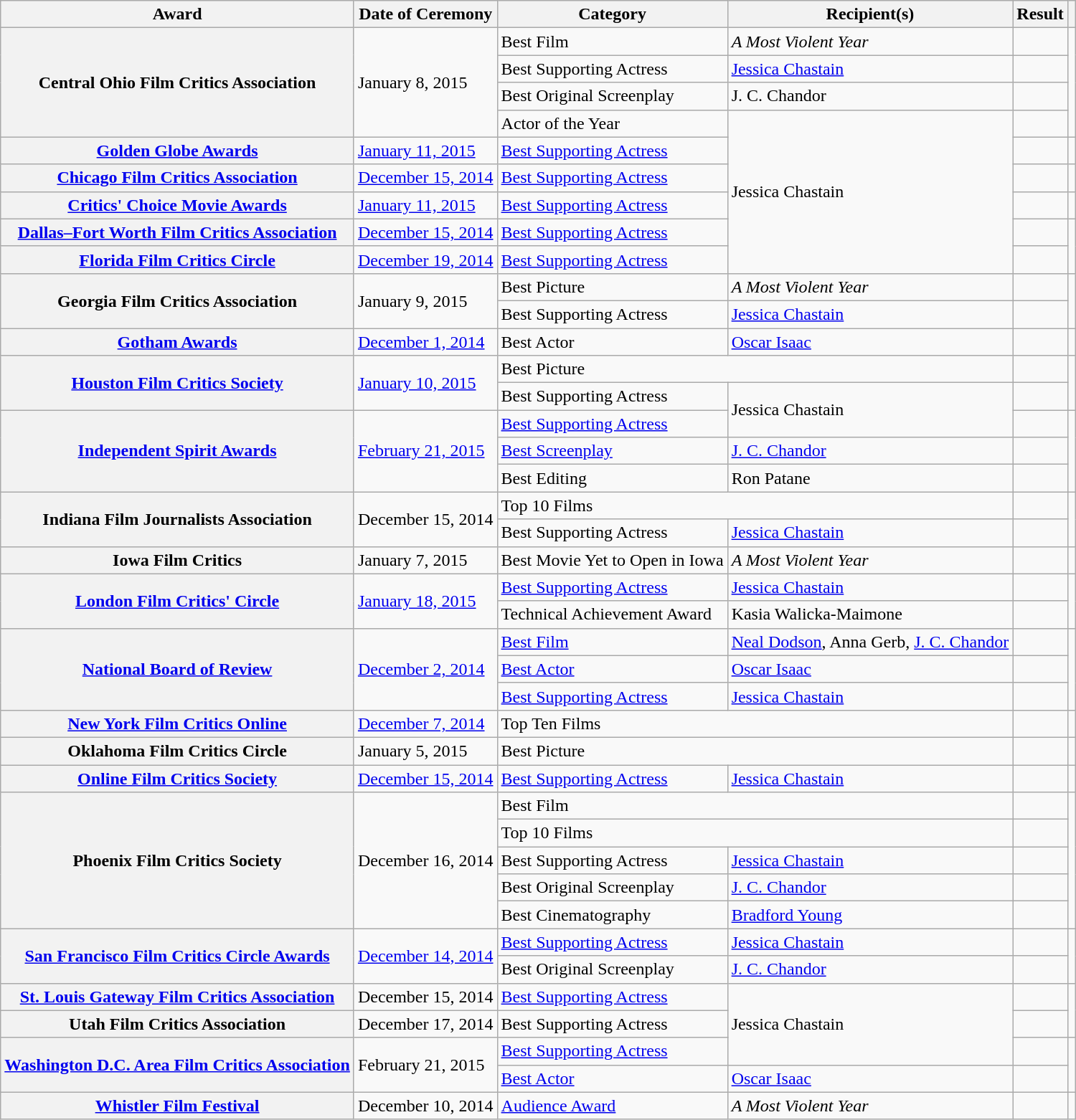<table class="wikitable plainrowheaders sortable">
<tr style="vertical-align:bottom;">
<th scope="col">Award</th>
<th scope="col">Date of Ceremony</th>
<th scope="col">Category</th>
<th scope="col">Recipient(s)</th>
<th scope="col">Result</th>
<th scope="col" class="unsortable"></th>
</tr>
<tr>
<th scope=row rowspan="4">Central Ohio Film Critics Association</th>
<td rowspan=4>January 8, 2015</td>
<td>Best Film</td>
<td><em>A Most Violent Year</em></td>
<td></td>
<td rowspan=4 style="text-align:center;"></td>
</tr>
<tr>
<td>Best Supporting Actress</td>
<td><a href='#'>Jessica Chastain</a></td>
<td></td>
</tr>
<tr>
<td>Best Original Screenplay</td>
<td>J. C. Chandor</td>
<td></td>
</tr>
<tr>
<td>Actor of the Year</td>
<td rowspan=6>Jessica Chastain</td>
<td></td>
</tr>
<tr>
<th scope=row rowspan="1"><a href='#'>Golden Globe Awards</a></th>
<td rowspan=1><a href='#'>January 11, 2015</a></td>
<td><a href='#'>Best Supporting Actress</a></td>
<td></td>
<td style="text-align:center;"></td>
</tr>
<tr>
<th scope=row rowspan="1"><a href='#'>Chicago Film Critics Association</a></th>
<td rowspan=1><a href='#'>December 15, 2014</a></td>
<td><a href='#'>Best Supporting Actress</a></td>
<td></td>
<td style="text-align:center;"></td>
</tr>
<tr>
<th scope=row rowspan="1"><a href='#'>Critics' Choice Movie Awards</a></th>
<td><a href='#'>January 11, 2015</a></td>
<td><a href='#'>Best Supporting Actress</a></td>
<td></td>
<td style="text-align:center;"></td>
</tr>
<tr>
<th scope=row><a href='#'>Dallas–Fort Worth Film Critics Association</a></th>
<td><a href='#'>December 15, 2014</a></td>
<td><a href='#'>Best Supporting Actress</a></td>
<td></td>
<td style="text-align:center;" rowspan=2></td>
</tr>
<tr>
<th scope=row><a href='#'>Florida Film Critics Circle</a></th>
<td><a href='#'>December 19, 2014</a></td>
<td><a href='#'>Best Supporting Actress</a></td>
<td></td>
</tr>
<tr>
<th scope=row rowspan=2>Georgia Film Critics Association</th>
<td rowspan=2>January 9, 2015</td>
<td>Best Picture</td>
<td><em>A Most Violent Year</em></td>
<td></td>
<td style="text-align:center;" rowspan=2></td>
</tr>
<tr>
<td>Best Supporting Actress</td>
<td><a href='#'>Jessica Chastain</a></td>
<td></td>
</tr>
<tr>
<th scope=row><a href='#'>Gotham Awards</a></th>
<td><a href='#'>December 1, 2014</a></td>
<td>Best Actor</td>
<td><a href='#'>Oscar Isaac</a></td>
<td></td>
<td style="text-align:center;"></td>
</tr>
<tr>
<th scope=row rowspan=2><a href='#'>Houston Film Critics Society</a></th>
<td rowspan=2><a href='#'>January 10, 2015</a></td>
<td colspan=2>Best Picture</td>
<td></td>
<td style="text-align:center;" rowspan=2></td>
</tr>
<tr>
<td>Best Supporting Actress</td>
<td rowspan=2>Jessica Chastain</td>
<td></td>
</tr>
<tr>
<th scope=row rowspan="3"><a href='#'>Independent Spirit Awards</a></th>
<td rowspan=3><a href='#'>February 21, 2015</a></td>
<td><a href='#'>Best Supporting Actress</a></td>
<td></td>
<td style="text-align:center;" rowspan=3></td>
</tr>
<tr>
<td><a href='#'>Best Screenplay</a></td>
<td><a href='#'>J. C. Chandor</a></td>
<td></td>
</tr>
<tr>
<td>Best Editing</td>
<td>Ron Patane</td>
<td></td>
</tr>
<tr>
<th scope=row rowspan="2">Indiana Film Journalists Association</th>
<td rowspan=2>December 15, 2014</td>
<td colspan=2>Top 10 Films</td>
<td></td>
<td style="text-align:center;" rowspan=2></td>
</tr>
<tr>
<td>Best Supporting Actress</td>
<td><a href='#'>Jessica Chastain</a></td>
<td></td>
</tr>
<tr>
<th scope=row rowspan="1">Iowa Film Critics</th>
<td rowspan=1>January 7, 2015</td>
<td>Best Movie Yet to Open in Iowa</td>
<td><em>A Most Violent Year</em> </td>
<td></td>
<td style="text-align:center;" rowspan=1></td>
</tr>
<tr>
<th scope=row rowspan="2"><a href='#'>London Film Critics' Circle</a></th>
<td rowspan=2><a href='#'>January 18, 2015</a></td>
<td><a href='#'>Best Supporting Actress</a></td>
<td><a href='#'>Jessica Chastain</a></td>
<td></td>
<td style="text-align:center;" rowspan=2></td>
</tr>
<tr>
<td>Technical Achievement Award</td>
<td>Kasia Walicka-Maimone </td>
<td></td>
</tr>
<tr>
<th scope=row rowspan="3"><a href='#'>National Board of Review</a></th>
<td rowspan=3><a href='#'>December 2, 2014</a></td>
<td colspan=1><a href='#'>Best Film</a></td>
<td><a href='#'>Neal Dodson</a>, Anna Gerb, <a href='#'>J. C. Chandor</a></td>
<td></td>
<td style="text-align:center;" rowspan=3></td>
</tr>
<tr>
<td><a href='#'>Best Actor</a></td>
<td><a href='#'>Oscar Isaac</a> </td>
<td></td>
</tr>
<tr>
<td><a href='#'>Best Supporting Actress</a></td>
<td><a href='#'>Jessica Chastain</a></td>
<td></td>
</tr>
<tr>
<th scope=row rowspan="1"><a href='#'>New York Film Critics Online</a></th>
<td rowspan=1><a href='#'>December 7, 2014</a></td>
<td colspan=2>Top Ten Films</td>
<td></td>
<td style="text-align:center;"></td>
</tr>
<tr>
<th scope=row rowspan="1">Oklahoma Film Critics Circle</th>
<td rowspan=1>January 5, 2015</td>
<td colspan=2>Best Picture</td>
<td></td>
<td style="text-align:center;"></td>
</tr>
<tr>
<th scope=row rowspan="1"><a href='#'>Online Film Critics Society</a></th>
<td rowspan=1><a href='#'>December 15, 2014</a></td>
<td><a href='#'>Best Supporting Actress</a></td>
<td><a href='#'>Jessica Chastain</a></td>
<td></td>
<td style="text-align:center;"></td>
</tr>
<tr>
<th scope=row rowspan="5">Phoenix Film Critics Society</th>
<td rowspan=5>December 16, 2014</td>
<td colspan=2>Best Film</td>
<td></td>
<td style="text-align:center;" rowspan=5></td>
</tr>
<tr>
<td colspan=2>Top 10 Films</td>
<td></td>
</tr>
<tr>
<td>Best Supporting Actress</td>
<td><a href='#'>Jessica Chastain</a></td>
<td></td>
</tr>
<tr>
<td>Best Original Screenplay</td>
<td><a href='#'>J. C. Chandor</a></td>
<td></td>
</tr>
<tr>
<td>Best Cinematography</td>
<td><a href='#'>Bradford Young</a></td>
<td></td>
</tr>
<tr>
<th scope=row rowspan="2"><a href='#'>San Francisco Film Critics Circle Awards</a></th>
<td rowspan=2><a href='#'>December 14, 2014</a></td>
<td><a href='#'>Best Supporting Actress</a></td>
<td><a href='#'>Jessica Chastain</a></td>
<td></td>
<td style="text-align:center;" rowspan=2></td>
</tr>
<tr>
<td>Best Original Screenplay</td>
<td><a href='#'>J. C. Chandor</a></td>
<td></td>
</tr>
<tr>
<th scope=row><a href='#'>St. Louis Gateway Film Critics Association</a></th>
<td>December 15, 2014</td>
<td><a href='#'>Best Supporting Actress</a></td>
<td rowspan=3>Jessica Chastain</td>
<td></td>
<td style="text-align:center;" rowspan=2></td>
</tr>
<tr>
<th scope=row>Utah Film Critics Association</th>
<td>December 17, 2014</td>
<td>Best Supporting Actress</td>
<td></td>
</tr>
<tr>
<th scope=row rowspan="2"><a href='#'>Washington D.C. Area Film Critics Association</a></th>
<td rowspan=2>February 21, 2015</td>
<td><a href='#'>Best Supporting Actress</a></td>
<td></td>
<td style="text-align:center;" rowspan=2></td>
</tr>
<tr>
<td><a href='#'>Best Actor</a></td>
<td><a href='#'>Oscar Isaac</a></td>
<td></td>
</tr>
<tr>
<th scope=row><a href='#'>Whistler Film Festival</a></th>
<td>December 10, 2014</td>
<td><a href='#'>Audience Award</a></td>
<td><em>A Most Violent Year</em></td>
<td></td>
<td></td>
</tr>
</table>
